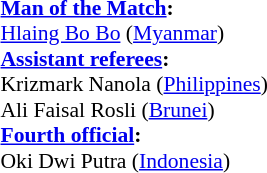<table width=50% style="font-size:90%;">
<tr>
<td><br><strong><a href='#'>Man of the Match</a>:</strong>	
<br><a href='#'>Hlaing Bo Bo</a> (<a href='#'>Myanmar</a>)<br><strong><a href='#'>Assistant referees</a>:</strong>
<br>Krizmark Nanola (<a href='#'>Philippines</a>)
<br>Ali Faisal Rosli (<a href='#'>Brunei</a>)
<br><strong><a href='#'>Fourth official</a>:</strong>
<br>Oki Dwi Putra (<a href='#'>Indonesia</a>)</td>
</tr>
</table>
